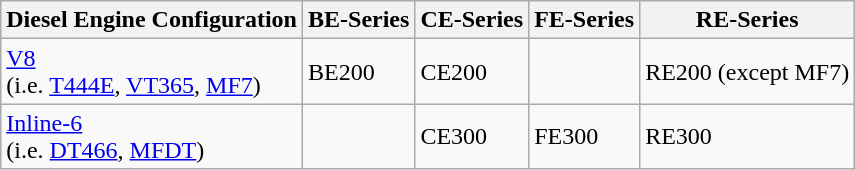<table class="wikitable">
<tr>
<th>Diesel Engine Configuration</th>
<th>BE-Series</th>
<th>CE-Series</th>
<th>FE-Series</th>
<th>RE-Series</th>
</tr>
<tr>
<td><a href='#'>V8</a><br>(i.e. <a href='#'>T444E</a>, <a href='#'>VT365</a>, <a href='#'>MF7</a>)</td>
<td>BE200</td>
<td>CE200</td>
<td></td>
<td>RE200 (except MF7)</td>
</tr>
<tr>
<td><a href='#'>Inline-6</a><br>(i.e. <a href='#'>DT466</a>, <a href='#'>MFDT</a>)</td>
<td></td>
<td>CE300</td>
<td>FE300</td>
<td>RE300</td>
</tr>
</table>
